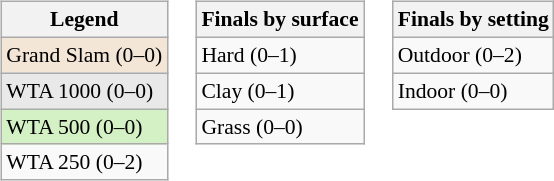<table>
<tr valign=top>
<td><br><table class=wikitable style=font-size:90%>
<tr>
<th>Legend</th>
</tr>
<tr>
<td bgcolor=f3e6d7>Grand Slam (0–0)</td>
</tr>
<tr>
<td bgcolor=e9e9e9>WTA 1000 (0–0)</td>
</tr>
<tr>
<td bgcolor=d4f1c5>WTA 500 (0–0)</td>
</tr>
<tr>
<td>WTA 250 (0–2)</td>
</tr>
</table>
</td>
<td><br><table class=wikitable style=font-size:90%>
<tr>
<th>Finals by surface</th>
</tr>
<tr>
<td>Hard (0–1)</td>
</tr>
<tr>
<td>Clay (0–1)</td>
</tr>
<tr>
<td>Grass (0–0)</td>
</tr>
</table>
</td>
<td><br><table class=wikitable style="font-size:90%">
<tr>
<th>Finals by setting</th>
</tr>
<tr>
<td>Outdoor (0–2)</td>
</tr>
<tr>
<td>Indoor (0–0)</td>
</tr>
</table>
</td>
</tr>
</table>
